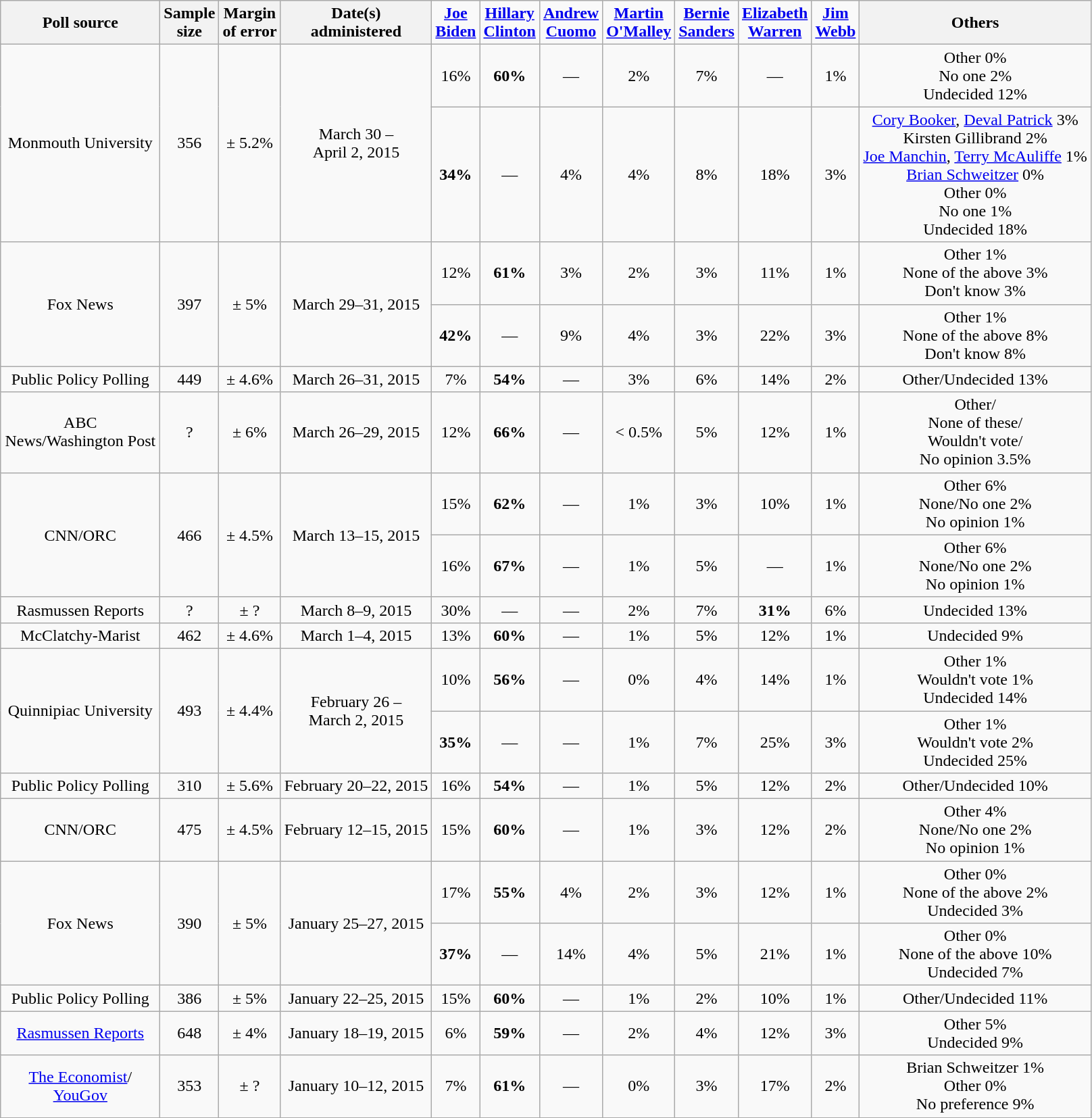<table class="wikitable" style="text-align:center">
<tr>
<th style="width:150px;">Poll source</th>
<th>Sample<br>size</th>
<th>Margin<br> of error</th>
<th>Date(s)<br> administered</th>
<td><strong><a href='#'>Joe<br>Biden</a></strong></td>
<td><strong><a href='#'>Hillary<br>Clinton</a></strong></td>
<td><strong><a href='#'>Andrew<br>Cuomo</a></strong></td>
<td><strong><a href='#'>Martin<br>O'Malley</a></strong></td>
<td><strong><a href='#'>Bernie<br>Sanders</a></strong></td>
<td><strong><a href='#'>Elizabeth<br>Warren</a></strong></td>
<td><strong><a href='#'>Jim<br>Webb</a></strong></td>
<th>Others</th>
</tr>
<tr>
<td rowspan=2>Monmouth University</td>
<td rowspan=2>356</td>
<td rowspan=2>± 5.2%</td>
<td rowspan=2>March 30 –<br>April 2, 2015</td>
<td>16%</td>
<td><strong>60%</strong></td>
<td>—</td>
<td>2%</td>
<td>7%</td>
<td>—</td>
<td>1%</td>
<td>Other 0%<br>No one 2%<br>Undecided 12%</td>
</tr>
<tr>
<td><strong>34%</strong></td>
<td>—</td>
<td>4%</td>
<td>4%</td>
<td>8%</td>
<td>18%</td>
<td>3%</td>
<td><a href='#'>Cory Booker</a>, <a href='#'>Deval Patrick</a> 3%<br>Kirsten Gillibrand 2%<br><a href='#'>Joe Manchin</a>, <a href='#'>Terry McAuliffe</a> 1%<br><a href='#'>Brian Schweitzer</a> 0%<br>Other 0%<br>No one 1%<br>Undecided 18%</td>
</tr>
<tr>
<td rowspan=2>Fox News</td>
<td rowspan=2>397</td>
<td rowspan=2>± 5%</td>
<td rowspan=2>March 29–31, 2015</td>
<td>12%</td>
<td><strong>61%</strong></td>
<td>3%</td>
<td>2%</td>
<td>3%</td>
<td>11%</td>
<td>1%</td>
<td>Other 1%<br>None of the above 3%<br>Don't know 3%</td>
</tr>
<tr>
<td><strong>42%</strong></td>
<td>—</td>
<td>9%</td>
<td>4%</td>
<td>3%</td>
<td>22%</td>
<td>3%</td>
<td>Other 1%<br>None of the above 8%<br>Don't know 8%</td>
</tr>
<tr>
<td>Public Policy Polling</td>
<td>449</td>
<td>± 4.6%</td>
<td>March 26–31, 2015</td>
<td>7%</td>
<td><strong>54%</strong></td>
<td>—</td>
<td>3%</td>
<td>6%</td>
<td>14%</td>
<td>2%</td>
<td>Other/Undecided 13%</td>
</tr>
<tr>
<td>ABC News/Washington Post</td>
<td>?</td>
<td>± 6%</td>
<td>March 26–29, 2015</td>
<td>12%</td>
<td><strong>66%</strong></td>
<td>—</td>
<td>< 0.5%</td>
<td>5%</td>
<td>12%</td>
<td>1%</td>
<td>Other/<br>None of these/<br>Wouldn't vote/<br>No opinion 3.5%</td>
</tr>
<tr>
<td rowspan=2>CNN/ORC</td>
<td rowspan=2>466</td>
<td rowspan=2>± 4.5%</td>
<td rowspan=2>March 13–15, 2015</td>
<td>15%</td>
<td><strong>62%</strong></td>
<td>—</td>
<td>1%</td>
<td>3%</td>
<td>10%</td>
<td>1%</td>
<td>Other 6%<br>None/No one 2%<br>No opinion 1%</td>
</tr>
<tr>
<td>16%</td>
<td><strong>67%</strong></td>
<td>—</td>
<td>1%</td>
<td>5%</td>
<td>—</td>
<td>1%</td>
<td>Other 6%<br>None/No one 2%<br>No opinion 1%</td>
</tr>
<tr>
<td>Rasmussen Reports</td>
<td>?</td>
<td>± ?</td>
<td>March 8–9, 2015</td>
<td>30%</td>
<td>—</td>
<td>—</td>
<td>2%</td>
<td>7%</td>
<td><strong>31%</strong></td>
<td>6%</td>
<td>Undecided 13%</td>
</tr>
<tr>
<td>McClatchy-Marist</td>
<td>462</td>
<td>± 4.6%</td>
<td>March 1–4, 2015</td>
<td>13%</td>
<td><strong>60%</strong></td>
<td>—</td>
<td>1%</td>
<td>5%</td>
<td>12%</td>
<td>1%</td>
<td>Undecided 9%</td>
</tr>
<tr>
<td rowspan=2>Quinnipiac University</td>
<td rowspan=2>493</td>
<td rowspan=2>± 4.4%</td>
<td rowspan=2>February 26 –<br>March 2, 2015</td>
<td>10%</td>
<td><strong>56%</strong></td>
<td>—</td>
<td>0%</td>
<td>4%</td>
<td>14%</td>
<td>1%</td>
<td>Other 1%<br>Wouldn't vote 1%<br>Undecided 14%</td>
</tr>
<tr>
<td><strong>35%</strong></td>
<td>—</td>
<td>—</td>
<td>1%</td>
<td>7%</td>
<td>25%</td>
<td>3%</td>
<td>Other 1%<br>Wouldn't vote 2%<br>Undecided 25%</td>
</tr>
<tr>
<td>Public Policy Polling</td>
<td>310</td>
<td>± 5.6%</td>
<td>February 20–22, 2015</td>
<td>16%</td>
<td><strong>54%</strong></td>
<td>—</td>
<td>1%</td>
<td>5%</td>
<td>12%</td>
<td>2%</td>
<td>Other/Undecided 10%</td>
</tr>
<tr>
<td>CNN/ORC</td>
<td>475</td>
<td>± 4.5%</td>
<td>February 12–15, 2015</td>
<td>15%</td>
<td><strong>60%</strong></td>
<td>—</td>
<td>1%</td>
<td>3%</td>
<td>12%</td>
<td>2%</td>
<td>Other 4%<br>None/No one 2%<br>No opinion 1%</td>
</tr>
<tr>
<td rowspan=2>Fox News</td>
<td rowspan=2>390</td>
<td rowspan=2>± 5%</td>
<td rowspan=2>January 25–27, 2015</td>
<td>17%</td>
<td><strong>55%</strong></td>
<td>4%</td>
<td>2%</td>
<td>3%</td>
<td>12%</td>
<td>1%</td>
<td>Other 0%<br>None of the above 2%<br>Undecided 3%</td>
</tr>
<tr>
<td><strong>37%</strong></td>
<td>—</td>
<td>14%</td>
<td>4%</td>
<td>5%</td>
<td>21%</td>
<td>1%</td>
<td>Other 0%<br>None of the above 10%<br>Undecided 7%</td>
</tr>
<tr>
<td>Public Policy Polling</td>
<td>386</td>
<td>± 5%</td>
<td>January 22–25, 2015</td>
<td>15%</td>
<td><strong>60%</strong></td>
<td>—</td>
<td>1%</td>
<td>2%</td>
<td>10%</td>
<td>1%</td>
<td>Other/Undecided 11%</td>
</tr>
<tr>
<td><a href='#'>Rasmussen Reports</a></td>
<td>648</td>
<td>± 4%</td>
<td>January 18–19, 2015</td>
<td>6%</td>
<td><strong>59%</strong></td>
<td>—</td>
<td>2%</td>
<td>4%</td>
<td>12%</td>
<td>3%</td>
<td>Other 5%<br>Undecided 9%</td>
</tr>
<tr>
<td><a href='#'>The Economist</a>/<a href='#'><br>YouGov</a></td>
<td>353</td>
<td>± ?</td>
<td>January 10–12, 2015</td>
<td>7%</td>
<td><strong>61%</strong></td>
<td>—</td>
<td>0%</td>
<td>3%</td>
<td>17%</td>
<td>2%</td>
<td>Brian Schweitzer 1%<br>Other 0%<br>No preference 9%</td>
</tr>
<tr>
</tr>
</table>
